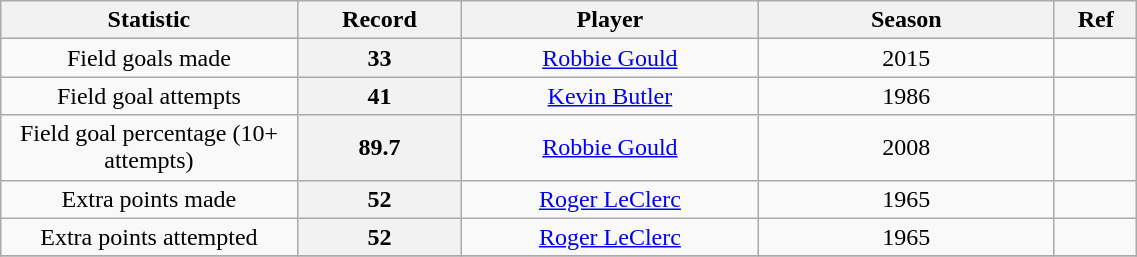<table class="sortable wikitable" style="text-align:center" width="60%">
<tr>
<th scope="col" width=18%>Statistic</th>
<th scope="col" width=10% class="unsortable">Record</th>
<th scope="col" width=18%>Player</th>
<th scope="col" width=18%>Season</th>
<th scope="col" width=5% class="unsortable">Ref</th>
</tr>
<tr>
<td>Field goals made</td>
<th>33</th>
<td><a href='#'>Robbie Gould</a></td>
<td>2015</td>
<td></td>
</tr>
<tr>
<td>Field goal attempts</td>
<th>41</th>
<td><a href='#'>Kevin Butler</a></td>
<td>1986</td>
<td></td>
</tr>
<tr>
<td>Field goal percentage (10+ attempts)</td>
<th>89.7</th>
<td><a href='#'>Robbie Gould</a></td>
<td>2008</td>
<td></td>
</tr>
<tr>
<td>Extra points made</td>
<th>52</th>
<td><a href='#'>Roger LeClerc</a></td>
<td>1965</td>
<td></td>
</tr>
<tr>
<td>Extra points attempted</td>
<th>52</th>
<td><a href='#'>Roger LeClerc</a></td>
<td>1965</td>
<td></td>
</tr>
<tr>
</tr>
</table>
